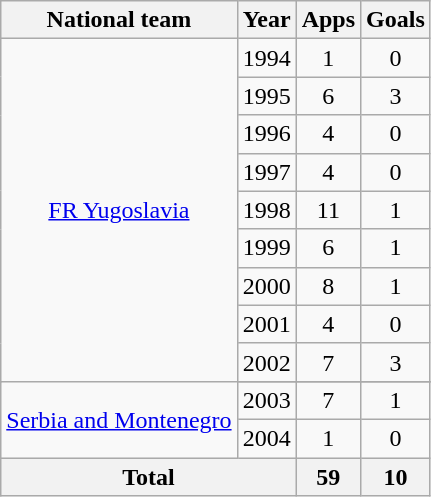<table class="wikitable" style="text-align:center">
<tr>
<th>National team</th>
<th>Year</th>
<th>Apps</th>
<th>Goals</th>
</tr>
<tr>
<td rowspan="9"><a href='#'>FR Yugoslavia</a></td>
<td>1994</td>
<td>1</td>
<td>0</td>
</tr>
<tr>
<td>1995</td>
<td>6</td>
<td>3</td>
</tr>
<tr>
<td>1996</td>
<td>4</td>
<td>0</td>
</tr>
<tr>
<td>1997</td>
<td>4</td>
<td>0</td>
</tr>
<tr>
<td>1998</td>
<td>11</td>
<td>1</td>
</tr>
<tr>
<td>1999</td>
<td>6</td>
<td>1</td>
</tr>
<tr>
<td>2000</td>
<td>8</td>
<td>1</td>
</tr>
<tr>
<td>2001</td>
<td>4</td>
<td>0</td>
</tr>
<tr>
<td>2002</td>
<td>7</td>
<td>3</td>
</tr>
<tr>
<td rowspan="3"><a href='#'>Serbia and Montenegro</a></td>
</tr>
<tr>
<td>2003</td>
<td>7</td>
<td>1</td>
</tr>
<tr>
<td>2004</td>
<td>1</td>
<td>0</td>
</tr>
<tr>
<th colspan="2">Total</th>
<th>59</th>
<th>10</th>
</tr>
</table>
